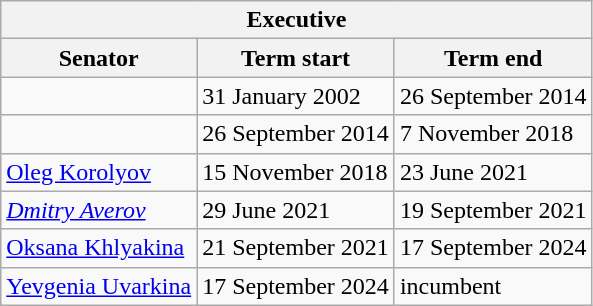<table class="wikitable sortable">
<tr>
<th colspan=3>Executive</th>
</tr>
<tr>
<th>Senator</th>
<th>Term start</th>
<th>Term end</th>
</tr>
<tr>
<td></td>
<td>31 January 2002</td>
<td>26 September 2014</td>
</tr>
<tr>
<td></td>
<td>26 September 2014</td>
<td>7 November 2018</td>
</tr>
<tr>
<td><a href='#'>Oleg Korolyov</a></td>
<td>15 November 2018</td>
<td>23 June 2021</td>
</tr>
<tr>
<td><em><a href='#'>Dmitry Averov</a></em></td>
<td>29 June 2021</td>
<td>19 September 2021</td>
</tr>
<tr>
<td><a href='#'>Oksana Khlyakina</a></td>
<td>21 September 2021</td>
<td>17 September 2024</td>
</tr>
<tr>
<td><a href='#'>Yevgenia Uvarkina</a></td>
<td>17 September 2024</td>
<td>incumbent</td>
</tr>
</table>
